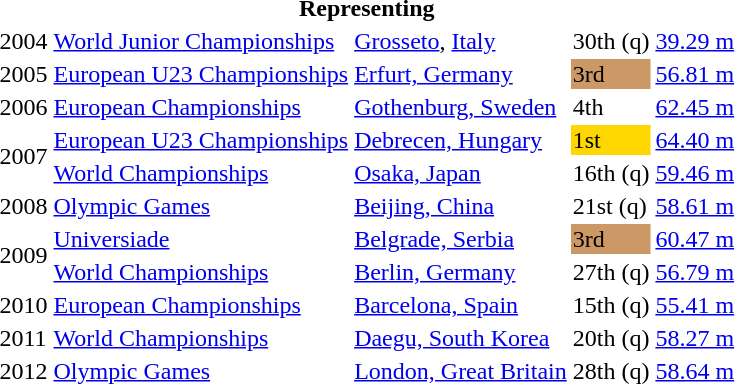<table>
<tr>
<th colspan="5">Representing </th>
</tr>
<tr>
<td>2004</td>
<td><a href='#'>World Junior Championships</a></td>
<td><a href='#'>Grosseto</a>, <a href='#'>Italy</a></td>
<td>30th (q)</td>
<td><a href='#'>39.29 m</a></td>
</tr>
<tr>
<td>2005</td>
<td><a href='#'>European U23 Championships</a></td>
<td><a href='#'>Erfurt, Germany</a></td>
<td bgcolor=cc9966>3rd</td>
<td><a href='#'>56.81 m</a></td>
</tr>
<tr>
<td>2006</td>
<td><a href='#'>European Championships</a></td>
<td><a href='#'>Gothenburg, Sweden</a></td>
<td>4th</td>
<td><a href='#'>62.45 m</a></td>
</tr>
<tr>
<td rowspan=2>2007</td>
<td><a href='#'>European U23 Championships</a></td>
<td><a href='#'>Debrecen, Hungary</a></td>
<td bgcolor=gold>1st</td>
<td><a href='#'>64.40 m</a></td>
</tr>
<tr>
<td><a href='#'>World Championships</a></td>
<td><a href='#'>Osaka, Japan</a></td>
<td>16th (q)</td>
<td><a href='#'>59.46 m</a></td>
</tr>
<tr>
<td>2008</td>
<td><a href='#'>Olympic Games</a></td>
<td><a href='#'>Beijing, China</a></td>
<td>21st (q)</td>
<td><a href='#'>58.61 m</a></td>
</tr>
<tr>
<td rowspan=2>2009</td>
<td><a href='#'>Universiade</a></td>
<td><a href='#'>Belgrade, Serbia</a></td>
<td bgcolor="cc9966">3rd</td>
<td><a href='#'>60.47 m</a></td>
</tr>
<tr>
<td><a href='#'>World Championships</a></td>
<td><a href='#'>Berlin, Germany</a></td>
<td>27th (q)</td>
<td><a href='#'>56.79 m</a></td>
</tr>
<tr>
<td>2010</td>
<td><a href='#'>European Championships</a></td>
<td><a href='#'>Barcelona, Spain</a></td>
<td>15th (q)</td>
<td><a href='#'>55.41 m</a></td>
</tr>
<tr>
<td>2011</td>
<td><a href='#'>World Championships</a></td>
<td><a href='#'>Daegu, South Korea</a></td>
<td>20th (q)</td>
<td><a href='#'>58.27 m</a></td>
</tr>
<tr>
<td>2012</td>
<td><a href='#'>Olympic Games</a></td>
<td><a href='#'>London, Great Britain</a></td>
<td>28th (q)</td>
<td><a href='#'>58.64 m</a></td>
</tr>
</table>
